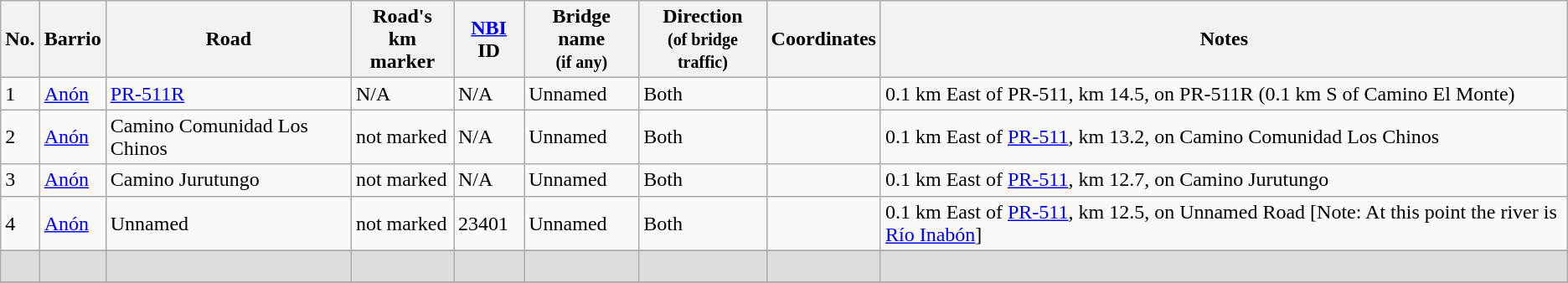<table class="wikitable sortable">
<tr>
<th>No.</th>
<th>Barrio</th>
<th>Road</th>
<th>Road's<br>km marker</th>
<th><a href='#'>NBI</a> ID</th>
<th>Bridge name <br><small>(if any)</small></th>
<th>Direction <br><small>(of bridge traffic)</small></th>
<th>Coordinates</th>
<th>Notes</th>
</tr>
<tr>
<td>1</td>
<td><a href='#'>Anón</a></td>
<td><a href='#'>PR-511R</a></td>
<td>N/A</td>
<td>N/A</td>
<td>Unnamed</td>
<td>Both</td>
<td></td>
<td>0.1 km East of PR-511, km 14.5, on PR-511R (0.1 km S of Camino El Monte)</td>
</tr>
<tr>
<td>2</td>
<td><a href='#'>Anón</a></td>
<td>Camino Comunidad Los Chinos</td>
<td>not marked</td>
<td>N/A</td>
<td>Unnamed</td>
<td>Both</td>
<td></td>
<td>0.1 km East of <a href='#'>PR-511</a>, km 13.2, on Camino Comunidad Los Chinos</td>
</tr>
<tr>
<td>3</td>
<td><a href='#'>Anón</a></td>
<td>Camino Jurutungo</td>
<td>not marked</td>
<td>N/A</td>
<td>Unnamed</td>
<td>Both</td>
<td></td>
<td>0.1 km East of <a href='#'>PR-511</a>, km 12.7, on Camino Jurutungo</td>
</tr>
<tr>
<td>4</td>
<td><a href='#'>Anón</a></td>
<td>Unnamed</td>
<td>not marked</td>
<td>23401</td>
<td>Unnamed</td>
<td>Both</td>
<td></td>
<td>0.1 km East of <a href='#'>PR-511</a>, km 12.5, on Unnamed Road [Note: At this point the river is <a href='#'>Río Inabón</a>]</td>
</tr>
<tr>
</tr>
<tr style="background: #DDDDDD;" class="sortbottom">
<td> </td>
<td></td>
<td></td>
<td></td>
<td></td>
<td></td>
<td></td>
<td></td>
<td></td>
</tr>
<tr bgcolor=#ffffff class="sortbottom">
</tr>
</table>
